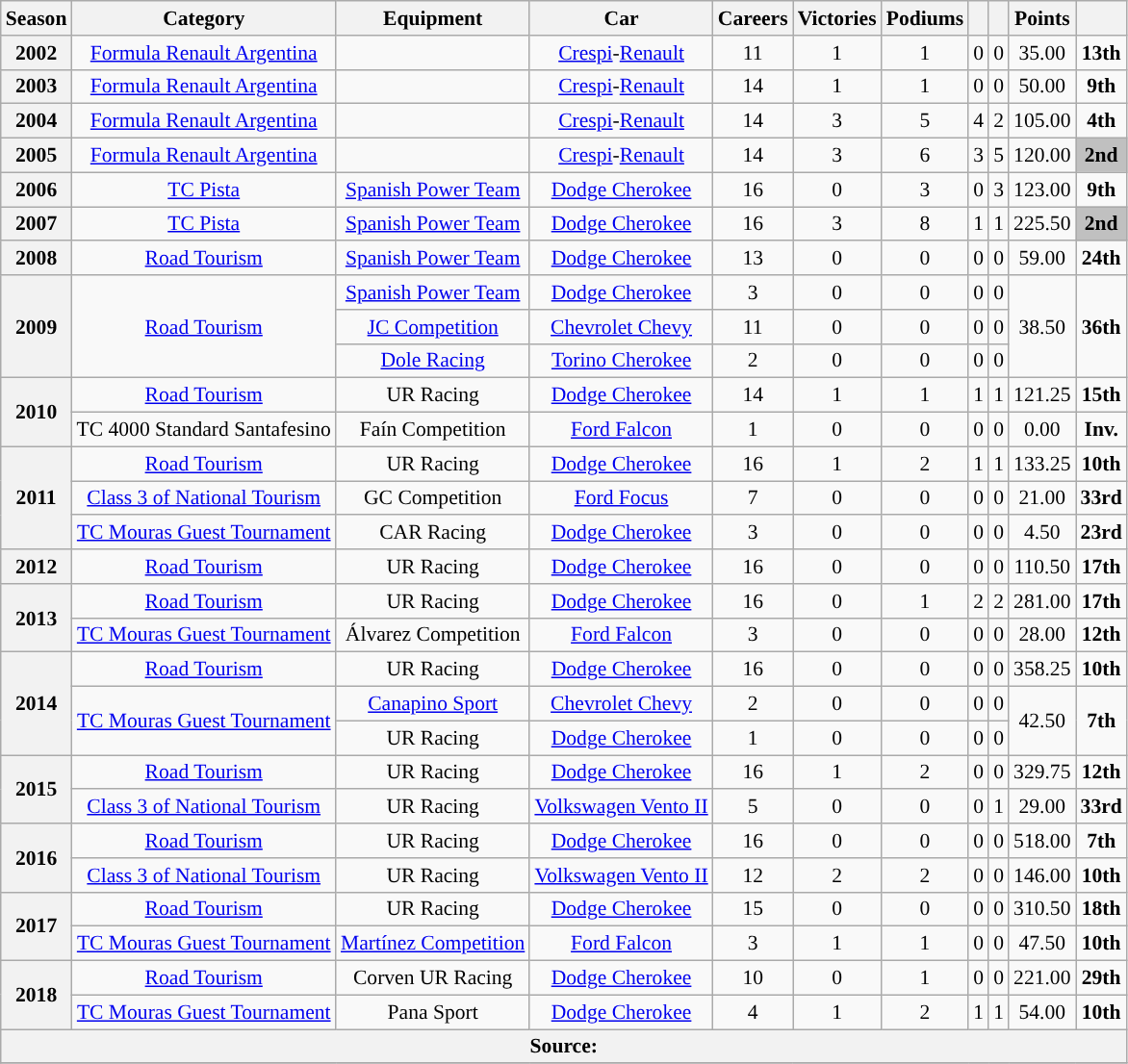<table class="wikitable" style="font-size: 90%; text-align:center">
<tr>
<th>Season</th>
<th>Category</th>
<th>Equipment</th>
<th>Car</th>
<th>Careers</th>
<th>Victories</th>
<th>Podiums</th>
<th></th>
<th></th>
<th>Points</th>
<th></th>
</tr>
<tr>
<th>2002</th>
<td><a href='#'>Formula Renault Argentina</a></td>
<td></td>
<td><a href='#'>Crespi</a>-<a href='#'>Renault</a></td>
<td>11</td>
<td>1</td>
<td>1</td>
<td>0</td>
<td>0</td>
<td>35.00</td>
<td><strong>13th</strong></td>
</tr>
<tr>
<th>2003</th>
<td><a href='#'>Formula Renault Argentina</a></td>
<td></td>
<td><a href='#'>Crespi</a>-<a href='#'>Renault</a></td>
<td>14</td>
<td>1</td>
<td>1</td>
<td>0</td>
<td>0</td>
<td>50.00</td>
<td><strong>9th</strong></td>
</tr>
<tr>
<th>2004</th>
<td><a href='#'>Formula Renault Argentina</a></td>
<td></td>
<td><a href='#'>Crespi</a>-<a href='#'>Renault</a></td>
<td>14</td>
<td>3</td>
<td>5</td>
<td>4</td>
<td>2</td>
<td>105.00</td>
<td><strong>4th</strong></td>
</tr>
<tr>
<th>2005</th>
<td><a href='#'>Formula Renault Argentina</a></td>
<td></td>
<td><a href='#'>Crespi</a>-<a href='#'>Renault</a></td>
<td>14</td>
<td>3</td>
<td>6</td>
<td>3</td>
<td>5</td>
<td>120.00</td>
<td style="background:#C0C0C0"><strong>2nd</strong></td>
</tr>
<tr>
<th>2006</th>
<td><a href='#'>TC Pista</a></td>
<td><a href='#'>Spanish Power Team</a></td>
<td><a href='#'>Dodge Cherokee</a></td>
<td>16</td>
<td>0</td>
<td>3</td>
<td>0</td>
<td>3</td>
<td>123.00</td>
<td><strong>9th</strong></td>
</tr>
<tr>
<th>2007</th>
<td><a href='#'>TC Pista</a></td>
<td><a href='#'>Spanish Power Team</a></td>
<td><a href='#'>Dodge Cherokee</a></td>
<td>16</td>
<td>3</td>
<td>8</td>
<td>1</td>
<td>1</td>
<td>225.50</td>
<td style="background:#C0C0C0"><strong>2nd</strong></td>
</tr>
<tr>
<th>2008</th>
<td><a href='#'>Road Tourism</a></td>
<td><a href='#'>Spanish Power Team</a></td>
<td><a href='#'>Dodge Cherokee</a></td>
<td>13</td>
<td>0</td>
<td>0</td>
<td>0</td>
<td>0</td>
<td>59.00</td>
<td><strong>24th</strong></td>
</tr>
<tr>
<th rowspan=3>2009</th>
<td rowspan=3><a href='#'>Road Tourism</a></td>
<td><a href='#'>Spanish Power Team</a></td>
<td><a href='#'>Dodge Cherokee</a></td>
<td>3</td>
<td>0</td>
<td>0</td>
<td>0</td>
<td>0</td>
<td rowspan=3>38.50</td>
<td rowspan=3><strong>36th</strong></td>
</tr>
<tr>
<td><a href='#'>JC Competition</a></td>
<td><a href='#'>Chevrolet Chevy</a></td>
<td>11</td>
<td>0</td>
<td>0</td>
<td>0</td>
<td>0</td>
</tr>
<tr>
<td><a href='#'>Dole Racing</a></td>
<td><a href='#'>Torino Cherokee</a></td>
<td>2</td>
<td>0</td>
<td>0</td>
<td>0</td>
<td>0</td>
</tr>
<tr>
<th rowspan=2>2010</th>
<td><a href='#'>Road Tourism</a></td>
<td>UR Racing</td>
<td><a href='#'>Dodge Cherokee</a></td>
<td>14</td>
<td>1</td>
<td>1</td>
<td>1</td>
<td>1</td>
<td>121.25</td>
<td><strong>15th</strong></td>
</tr>
<tr>
<td>TC 4000 Standard Santafesino</td>
<td>Faín Competition</td>
<td><a href='#'>Ford Falcon</a></td>
<td>1</td>
<td>0</td>
<td>0</td>
<td>0</td>
<td>0</td>
<td>0.00</td>
<td><strong>Inv.</strong></td>
</tr>
<tr>
<th rowspan=3>2011</th>
<td><a href='#'>Road Tourism</a></td>
<td>UR Racing</td>
<td><a href='#'>Dodge Cherokee</a></td>
<td>16</td>
<td>1</td>
<td>2</td>
<td>1</td>
<td>1</td>
<td>133.25</td>
<td><strong>10th</strong></td>
</tr>
<tr>
<td><a href='#'>Class 3 of National Tourism</a></td>
<td>GC Competition</td>
<td><a href='#'>Ford Focus</a></td>
<td>7</td>
<td>0</td>
<td>0</td>
<td>0</td>
<td>0</td>
<td>21.00</td>
<td><strong>33rd</strong></td>
</tr>
<tr>
<td><a href='#'>TC Mouras Guest Tournament</a></td>
<td>CAR Racing</td>
<td><a href='#'>Dodge Cherokee</a></td>
<td>3</td>
<td>0</td>
<td>0</td>
<td>0</td>
<td>0</td>
<td>4.50</td>
<td><strong>23rd</strong></td>
</tr>
<tr>
<th>2012</th>
<td><a href='#'>Road Tourism</a></td>
<td>UR Racing</td>
<td><a href='#'>Dodge Cherokee</a></td>
<td>16</td>
<td>0</td>
<td>0</td>
<td>0</td>
<td>0</td>
<td>110.50</td>
<td><strong>17th</strong></td>
</tr>
<tr>
<th rowspan=2>2013</th>
<td><a href='#'>Road Tourism</a></td>
<td>UR Racing</td>
<td><a href='#'>Dodge Cherokee</a></td>
<td>16</td>
<td>0</td>
<td>1</td>
<td>2</td>
<td>2</td>
<td>281.00</td>
<td><strong>17th</strong></td>
</tr>
<tr>
<td><a href='#'>TC Mouras Guest Tournament</a></td>
<td>Álvarez Competition</td>
<td><a href='#'>Ford Falcon</a></td>
<td>3</td>
<td>0</td>
<td>0</td>
<td>0</td>
<td>0</td>
<td>28.00</td>
<td><strong>12th</strong></td>
</tr>
<tr>
<th rowspan=3>2014</th>
<td><a href='#'>Road Tourism</a></td>
<td>UR Racing</td>
<td><a href='#'>Dodge Cherokee</a></td>
<td>16</td>
<td>0</td>
<td>0</td>
<td>0</td>
<td>0</td>
<td>358.25</td>
<td><strong>10th</strong></td>
</tr>
<tr>
<td rowspan=2><a href='#'>TC Mouras Guest Tournament</a></td>
<td><a href='#'>Canapino Sport</a></td>
<td><a href='#'>Chevrolet Chevy</a></td>
<td>2</td>
<td>0</td>
<td>0</td>
<td>0</td>
<td>0</td>
<td rowspan=2>42.50</td>
<td rowspan=2><strong>7th</strong></td>
</tr>
<tr>
<td>UR Racing</td>
<td><a href='#'>Dodge Cherokee</a></td>
<td>1</td>
<td>0</td>
<td>0</td>
<td>0</td>
<td>0</td>
</tr>
<tr>
<th rowspan=2>2015</th>
<td><a href='#'>Road Tourism</a></td>
<td>UR Racing</td>
<td><a href='#'>Dodge Cherokee</a></td>
<td>16</td>
<td>1</td>
<td>2</td>
<td>0</td>
<td>0</td>
<td>329.75</td>
<td><strong>12th</strong></td>
</tr>
<tr>
<td><a href='#'>Class 3 of National Tourism</a></td>
<td>UR Racing</td>
<td><a href='#'>Volkswagen Vento II</a></td>
<td>5</td>
<td>0</td>
<td>0</td>
<td>0</td>
<td>1</td>
<td>29.00</td>
<td><strong>33rd</strong></td>
</tr>
<tr>
<th rowspan=2>2016</th>
<td><a href='#'>Road Tourism</a></td>
<td>UR Racing</td>
<td><a href='#'>Dodge Cherokee</a></td>
<td>16</td>
<td>0</td>
<td>0</td>
<td>0</td>
<td>0</td>
<td>518.00</td>
<td><strong>7th</strong></td>
</tr>
<tr>
<td><a href='#'>Class 3 of National Tourism</a></td>
<td>UR Racing</td>
<td><a href='#'>Volkswagen Vento II</a></td>
<td>12</td>
<td>2</td>
<td>2</td>
<td>0</td>
<td>0</td>
<td>146.00</td>
<td><strong>10th</strong></td>
</tr>
<tr>
<th rowspan=2>2017</th>
<td><a href='#'>Road Tourism</a></td>
<td>UR Racing</td>
<td><a href='#'>Dodge Cherokee</a></td>
<td>15</td>
<td>0</td>
<td>0</td>
<td>0</td>
<td>0</td>
<td>310.50</td>
<td><strong>18th</strong></td>
</tr>
<tr>
<td><a href='#'>TC Mouras Guest Tournament</a></td>
<td><a href='#'>Martínez Competition</a></td>
<td><a href='#'>Ford Falcon</a></td>
<td>3</td>
<td>1</td>
<td>1</td>
<td>0</td>
<td>0</td>
<td>47.50</td>
<td><strong>10th</strong></td>
</tr>
<tr>
<th rowspan=2>2018</th>
<td><a href='#'>Road Tourism</a></td>
<td>Corven UR Racing</td>
<td><a href='#'>Dodge Cherokee</a></td>
<td>10</td>
<td>0</td>
<td>1</td>
<td>0</td>
<td>0</td>
<td>221.00</td>
<td><strong>29th</strong></td>
</tr>
<tr>
<td><a href='#'>TC Mouras Guest Tournament</a></td>
<td>Pana Sport</td>
<td><a href='#'>Dodge Cherokee</a></td>
<td>4</td>
<td>1</td>
<td>2</td>
<td>1</td>
<td>1</td>
<td>54.00</td>
<td><strong>10th</strong></td>
</tr>
<tr>
<th colspan="11" style="text-align:center"><strong>Source</strong>:</th>
</tr>
<tr>
</tr>
</table>
